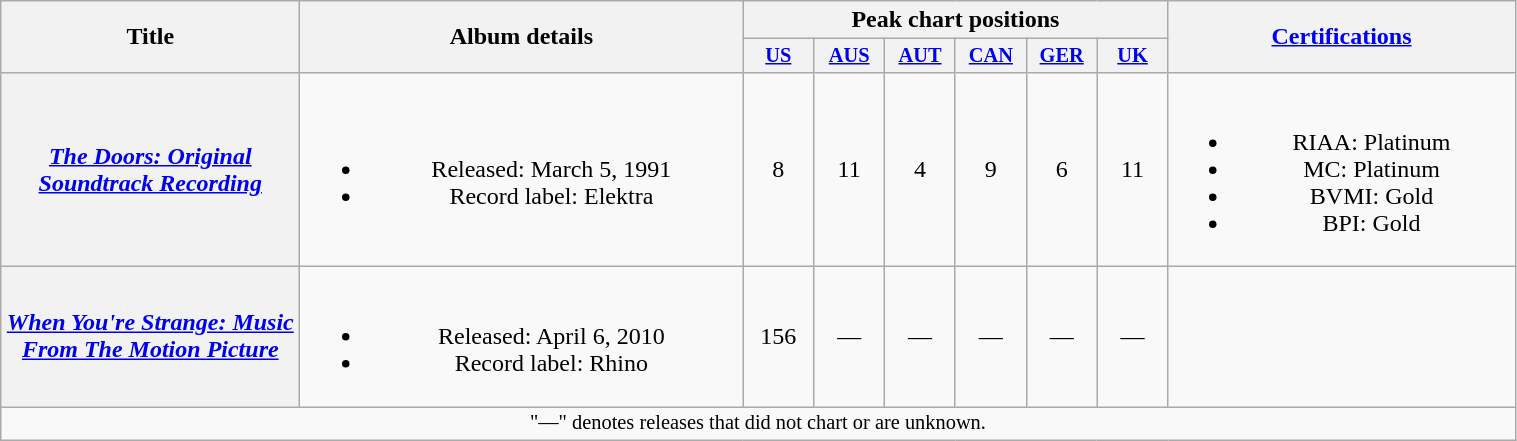<table class="wikitable plainrowheaders" style="text-align:center;">
<tr>
<th scope="col" rowspan="2" style="width:12em;">Title</th>
<th scope="col" rowspan="2" style="width:18em;">Album details</th>
<th scope="col" colspan="6">Peak chart positions</th>
<th scope="col" rowspan="2" style="width:14em;"><a href='#'>Certifications</a></th>
</tr>
<tr>
<th style="width:3em;font-size:85%"><a href='#'>US</a><br></th>
<th style="width:3em;font-size:85%"><a href='#'>AUS</a><br></th>
<th style="width:3em;font-size:85%"><a href='#'>AUT</a><br></th>
<th style="width:3em;font-size:85%"><a href='#'>CAN</a><br></th>
<th style="width:3em;font-size:85%"><a href='#'>GER</a><br></th>
<th style="width:3em;font-size:85%"><a href='#'>UK</a><br></th>
</tr>
<tr>
<th scope="row"><em><a href='#'>The Doors: Original Soundtrack Recording</a></em></th>
<td><br><ul><li>Released: March 5, 1991</li><li>Record label: Elektra</li></ul></td>
<td>8</td>
<td>11</td>
<td>4</td>
<td>9</td>
<td>6</td>
<td>11</td>
<td><br><ul><li>RIAA: Platinum</li><li>MC: Platinum</li><li>BVMI: Gold</li><li>BPI: Gold</li></ul></td>
</tr>
<tr>
<th scope="row"><em><a href='#'>When You're Strange: Music From The Motion Picture</a></em></th>
<td><br><ul><li>Released: April 6, 2010</li><li>Record label: Rhino</li></ul></td>
<td>156</td>
<td>—</td>
<td>—</td>
<td>—</td>
<td>—</td>
<td>—</td>
<td></td>
</tr>
<tr>
<td colspan="11" style="font-size: 85%">"—" denotes releases that did not chart or are unknown.</td>
</tr>
</table>
